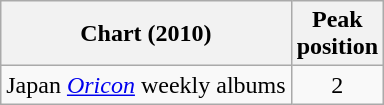<table class="wikitable sortable">
<tr>
<th>Chart (2010)</th>
<th>Peak<br>position</th>
</tr>
<tr>
<td>Japan <em><a href='#'>Oricon</a></em> weekly albums</td>
<td align="center">2</td>
</tr>
</table>
